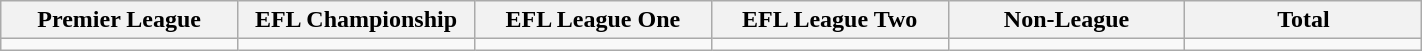<table class="wikitable">
<tr>
<th width="15%">Premier League</th>
<th width="15%">EFL Championship</th>
<th width="15%">EFL League One</th>
<th width="15%">EFL League Two</th>
<th width="15%">Non-League</th>
<th width="15%">Total</th>
</tr>
<tr>
<td></td>
<td></td>
<td></td>
<td></td>
<td></td>
<td></td>
</tr>
</table>
